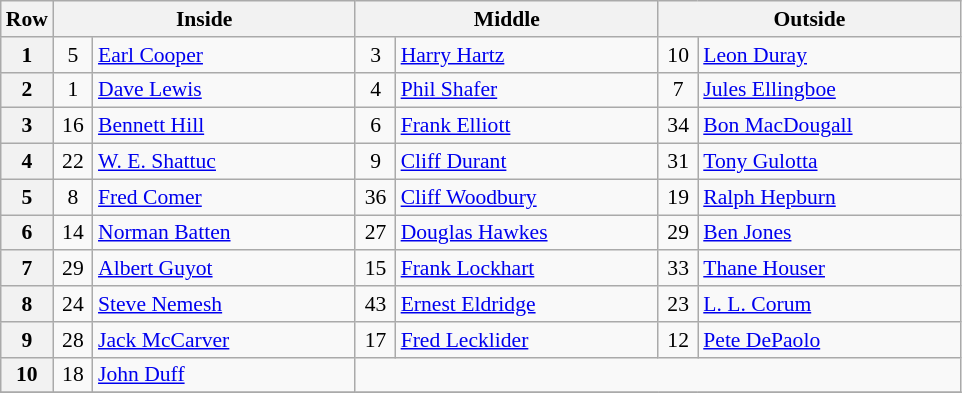<table class="wikitable" style="font-size: 90%;">
<tr>
<th>Row</th>
<th colspan=2 width="195">Inside</th>
<th colspan=2 width="195">Middle</th>
<th colspan=2 width="195">Outside</th>
</tr>
<tr>
<th>1</th>
<td align="center" width="20">5</td>
<td>  <a href='#'>Earl Cooper</a></td>
<td align="center" width="20">3</td>
<td>  <a href='#'>Harry Hartz</a></td>
<td align="center" width="20">10</td>
<td> <a href='#'>Leon Duray</a></td>
</tr>
<tr>
<th>2</th>
<td align="center" width="20">1</td>
<td> <a href='#'>Dave Lewis</a></td>
<td align="center" width="20">4</td>
<td> <a href='#'>Phil Shafer</a></td>
<td align="center" width="20">7</td>
<td> <a href='#'>Jules Ellingboe</a></td>
</tr>
<tr>
<th>3</th>
<td align="center" width="20">16</td>
<td> <a href='#'>Bennett Hill</a></td>
<td align="center" width="20">6</td>
<td> <a href='#'>Frank Elliott</a></td>
<td align="center" width="20">34</td>
<td> <a href='#'>Bon MacDougall</a> </td>
</tr>
<tr>
<th>4</th>
<td align="center" width="20">22</td>
<td> <a href='#'>W. E. Shattuc</a></td>
<td align="center" width="20">9</td>
<td> <a href='#'>Cliff Durant</a></td>
<td align="center" width="20">31</td>
<td> <a href='#'>Tony Gulotta</a> </td>
</tr>
<tr>
<th>5</th>
<td align="center" width="20">8</td>
<td> <a href='#'>Fred Comer</a></td>
<td align="center" width="20">36</td>
<td> <a href='#'>Cliff Woodbury</a> </td>
<td align="center" width="20">19</td>
<td> <a href='#'>Ralph Hepburn</a></td>
</tr>
<tr>
<th>6</th>
<td align="center" width="20">14</td>
<td> <a href='#'>Norman Batten</a> </td>
<td align="center" width="20">27</td>
<td> <a href='#'>Douglas Hawkes</a></td>
<td align="center" width="20">29</td>
<td> <a href='#'>Ben Jones</a> </td>
</tr>
<tr>
<th>7</th>
<td align="center" width="20">29</td>
<td> <a href='#'>Albert Guyot</a></td>
<td align="center" width="20">15</td>
<td> <a href='#'>Frank Lockhart</a> </td>
<td align="center" width="20">33</td>
<td> <a href='#'>Thane Houser</a> </td>
</tr>
<tr>
<th>8</th>
<td align="center" width="20">24</td>
<td> <a href='#'>Steve Nemesh</a> </td>
<td align="center" width="20">43</td>
<td> <a href='#'>Ernest Eldridge</a> </td>
<td align="center" width="20">23</td>
<td> <a href='#'>L. L. Corum</a>  </td>
</tr>
<tr>
<th>9</th>
<td align="center" width="20">28</td>
<td> <a href='#'>Jack McCarver</a> </td>
<td align="center" width="20">17</td>
<td> <a href='#'>Fred Lecklider</a> </td>
<td align="center" width="20">12</td>
<td> <a href='#'>Pete DePaolo</a> </td>
</tr>
<tr>
<th>10</th>
<td align="center" width="20">18</td>
<td> <a href='#'>John Duff</a> </td>
<td colspan="4"></td>
</tr>
<tr>
</tr>
</table>
